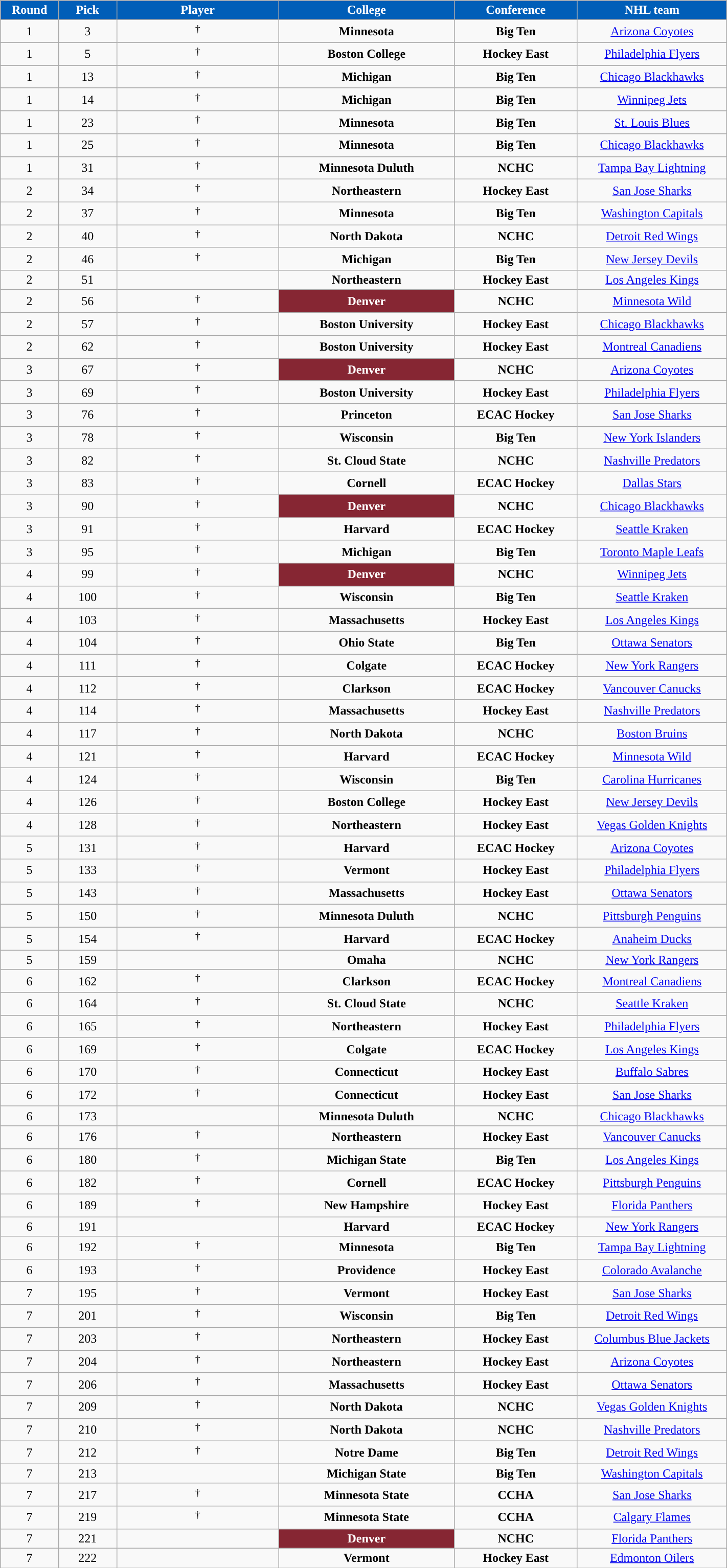<table class="wikitable sortable" width="75%">
<tr>
<th style="color:white; background-color:#005EB8; width: 4em;">Round</th>
<th style="color:white; background-color:#005EB8; width: 4em;">Pick</th>
<th style="color:white; background-color:#005EB8; width: 12em;">Player</th>
<th style="color:white; background-color:#005EB8; width: 13em;">College</th>
<th style="color:white; background-color:#005EB8; width: 9em;">Conference</th>
<th style="color:white; background-color:#005EB8; width: 11em;">NHL team</th>
</tr>
<tr align="center" bgcolor="">
<td>1</td>
<td>3</td>
<td> <sup>†</sup></td>
<td><strong>Minnesota</strong></td>
<td><strong>Big Ten</strong></td>
<td><a href='#'>Arizona Coyotes</a></td>
</tr>
<tr align="center" bgcolor="">
<td>1</td>
<td>5</td>
<td> <sup>†</sup></td>
<td><strong>Boston College</strong></td>
<td><strong>Hockey East</strong></td>
<td><a href='#'>Philadelphia Flyers</a></td>
</tr>
<tr align="center" bgcolor="">
<td>1</td>
<td>13</td>
<td> <sup>†</sup></td>
<td><strong>Michigan</strong></td>
<td><strong>Big Ten</strong></td>
<td><a href='#'>Chicago Blackhawks</a></td>
</tr>
<tr align="center" bgcolor="">
<td>1</td>
<td>14</td>
<td> <sup>†</sup></td>
<td><strong>Michigan</strong></td>
<td><strong>Big Ten</strong></td>
<td><a href='#'>Winnipeg Jets</a></td>
</tr>
<tr align="center" bgcolor="">
<td>1</td>
<td>23</td>
<td> <sup>†</sup></td>
<td><strong>Minnesota</strong></td>
<td><strong>Big Ten</strong></td>
<td><a href='#'>St. Louis Blues</a></td>
</tr>
<tr align="center" bgcolor="">
<td>1</td>
<td>25</td>
<td> <sup>†</sup></td>
<td><strong>Minnesota</strong></td>
<td><strong>Big Ten</strong></td>
<td><a href='#'>Chicago Blackhawks</a></td>
</tr>
<tr align="center" bgcolor="">
<td>1</td>
<td>31</td>
<td> <sup>†</sup></td>
<td><strong>Minnesota Duluth</strong></td>
<td><strong>NCHC</strong></td>
<td><a href='#'>Tampa Bay Lightning</a></td>
</tr>
<tr align="center" bgcolor="">
<td>2</td>
<td>34</td>
<td> <sup>†</sup></td>
<td><strong>Northeastern</strong></td>
<td><strong>Hockey East</strong></td>
<td><a href='#'>San Jose Sharks</a></td>
</tr>
<tr align="center" bgcolor="">
<td>2</td>
<td>37</td>
<td> <sup>†</sup></td>
<td><strong>Minnesota</strong></td>
<td><strong>Big Ten</strong></td>
<td><a href='#'>Washington Capitals</a></td>
</tr>
<tr align="center" bgcolor="">
<td>2</td>
<td>40</td>
<td> <sup>†</sup></td>
<td><strong>North Dakota</strong></td>
<td><strong>NCHC</strong></td>
<td><a href='#'>Detroit Red Wings</a></td>
</tr>
<tr align="center" bgcolor="">
<td>2</td>
<td>46</td>
<td> <sup>†</sup></td>
<td><strong>Michigan</strong></td>
<td><strong>Big Ten</strong></td>
<td><a href='#'>New Jersey Devils</a></td>
</tr>
<tr align="center" bgcolor="">
<td>2</td>
<td>51</td>
<td></td>
<td><strong>Northeastern</strong></td>
<td><strong>Hockey East</strong></td>
<td><a href='#'>Los Angeles Kings</a></td>
</tr>
<tr align="center" bgcolor="">
<td>2</td>
<td>56</td>
<td> <sup>†</sup></td>
<td style="color:white; background:#862633; "><strong>Denver</strong></td>
<td><strong>NCHC</strong></td>
<td><a href='#'>Minnesota Wild</a></td>
</tr>
<tr align="center" bgcolor="">
<td>2</td>
<td>57</td>
<td> <sup>†</sup></td>
<td><strong>Boston University</strong></td>
<td><strong>Hockey East</strong></td>
<td><a href='#'>Chicago Blackhawks</a></td>
</tr>
<tr align="center" bgcolor="">
<td>2</td>
<td>62</td>
<td> <sup>†</sup></td>
<td><strong>Boston University</strong></td>
<td><strong>Hockey East</strong></td>
<td><a href='#'>Montreal Canadiens</a></td>
</tr>
<tr align="center" bgcolor="">
<td>3</td>
<td>67</td>
<td> <sup>†</sup></td>
<td style="color:white; background:#862633; "><strong>Denver</strong></td>
<td><strong>NCHC</strong></td>
<td><a href='#'>Arizona Coyotes</a></td>
</tr>
<tr align="center" bgcolor="">
<td>3</td>
<td>69</td>
<td> <sup>†</sup></td>
<td><strong>Boston University</strong></td>
<td><strong>Hockey East</strong></td>
<td><a href='#'>Philadelphia Flyers</a></td>
</tr>
<tr align="center" bgcolor="">
<td>3</td>
<td>76</td>
<td> <sup>†</sup></td>
<td><strong>Princeton</strong></td>
<td><strong>ECAC Hockey</strong></td>
<td><a href='#'>San Jose Sharks</a></td>
</tr>
<tr align="center" bgcolor="">
<td>3</td>
<td>78</td>
<td> <sup>†</sup></td>
<td><strong>Wisconsin</strong></td>
<td><strong>Big Ten</strong></td>
<td><a href='#'>New York Islanders</a></td>
</tr>
<tr align="center" bgcolor="">
<td>3</td>
<td>82</td>
<td> <sup>†</sup></td>
<td><strong>St. Cloud State</strong></td>
<td><strong>NCHC</strong></td>
<td><a href='#'>Nashville Predators</a></td>
</tr>
<tr align="center" bgcolor="">
<td>3</td>
<td>83</td>
<td> <sup>†</sup></td>
<td><strong>Cornell</strong></td>
<td><strong>ECAC Hockey</strong></td>
<td><a href='#'>Dallas Stars</a></td>
</tr>
<tr align="center" bgcolor="">
<td>3</td>
<td>90</td>
<td> <sup>†</sup></td>
<td style="color:white; background:#862633; "><strong>Denver</strong></td>
<td><strong>NCHC</strong></td>
<td><a href='#'>Chicago Blackhawks</a></td>
</tr>
<tr align="center" bgcolor="">
<td>3</td>
<td>91</td>
<td> <sup>†</sup></td>
<td><strong>Harvard</strong></td>
<td><strong>ECAC Hockey</strong></td>
<td><a href='#'>Seattle Kraken</a></td>
</tr>
<tr align="center" bgcolor="">
<td>3</td>
<td>95</td>
<td> <sup>†</sup></td>
<td><strong>Michigan</strong></td>
<td><strong>Big Ten</strong></td>
<td><a href='#'>Toronto Maple Leafs</a></td>
</tr>
<tr align="center" bgcolor="">
<td>4</td>
<td>99</td>
<td> <sup>†</sup></td>
<td style="color:white; background:#862633; "><strong>Denver</strong></td>
<td><strong>NCHC</strong></td>
<td><a href='#'>Winnipeg Jets</a></td>
</tr>
<tr align="center" bgcolor="">
<td>4</td>
<td>100</td>
<td> <sup>†</sup></td>
<td><strong>Wisconsin</strong></td>
<td><strong>Big Ten</strong></td>
<td><a href='#'>Seattle Kraken</a></td>
</tr>
<tr align="center" bgcolor="">
<td>4</td>
<td>103</td>
<td> <sup>†</sup></td>
<td><strong>Massachusetts</strong></td>
<td><strong>Hockey East</strong></td>
<td><a href='#'>Los Angeles Kings</a></td>
</tr>
<tr align="center" bgcolor="">
<td>4</td>
<td>104</td>
<td> <sup>†</sup></td>
<td><strong>Ohio State</strong></td>
<td><strong>Big Ten</strong></td>
<td><a href='#'>Ottawa Senators</a></td>
</tr>
<tr align="center" bgcolor="">
<td>4</td>
<td>111</td>
<td> <sup>†</sup></td>
<td><strong>Colgate</strong></td>
<td><strong>ECAC Hockey</strong></td>
<td><a href='#'>New York Rangers</a></td>
</tr>
<tr align="center" bgcolor="">
<td>4</td>
<td>112</td>
<td> <sup>†</sup></td>
<td><strong>Clarkson</strong></td>
<td><strong>ECAC Hockey</strong></td>
<td><a href='#'>Vancouver Canucks</a></td>
</tr>
<tr align="center" bgcolor="">
<td>4</td>
<td>114</td>
<td> <sup>†</sup></td>
<td><strong>Massachusetts</strong></td>
<td><strong>Hockey East</strong></td>
<td><a href='#'>Nashville Predators</a></td>
</tr>
<tr align="center" bgcolor="">
<td>4</td>
<td>117</td>
<td> <sup>†</sup></td>
<td><strong>North Dakota</strong></td>
<td><strong>NCHC</strong></td>
<td><a href='#'>Boston Bruins</a></td>
</tr>
<tr align="center" bgcolor="">
<td>4</td>
<td>121</td>
<td> <sup>†</sup></td>
<td><strong>Harvard</strong></td>
<td><strong>ECAC Hockey</strong></td>
<td><a href='#'>Minnesota Wild</a></td>
</tr>
<tr align="center" bgcolor="">
<td>4</td>
<td>124</td>
<td> <sup>†</sup></td>
<td><strong>Wisconsin</strong></td>
<td><strong>Big Ten</strong></td>
<td><a href='#'>Carolina Hurricanes</a></td>
</tr>
<tr align="center" bgcolor="">
<td>4</td>
<td>126</td>
<td> <sup>†</sup></td>
<td><strong>Boston College</strong></td>
<td><strong>Hockey East</strong></td>
<td><a href='#'>New Jersey Devils</a></td>
</tr>
<tr align="center" bgcolor="">
<td>4</td>
<td>128</td>
<td> <sup>†</sup></td>
<td><strong>Northeastern</strong></td>
<td><strong>Hockey East</strong></td>
<td><a href='#'>Vegas Golden Knights</a></td>
</tr>
<tr align="center" bgcolor="">
<td>5</td>
<td>131</td>
<td> <sup>†</sup></td>
<td><strong>Harvard</strong></td>
<td><strong>ECAC Hockey</strong></td>
<td><a href='#'>Arizona Coyotes</a></td>
</tr>
<tr align="center" bgcolor="">
<td>5</td>
<td>133</td>
<td> <sup>†</sup></td>
<td><strong>Vermont</strong></td>
<td><strong>Hockey East</strong></td>
<td><a href='#'>Philadelphia Flyers</a></td>
</tr>
<tr align="center" bgcolor="">
<td>5</td>
<td>143</td>
<td> <sup>†</sup></td>
<td><strong>Massachusetts</strong></td>
<td><strong>Hockey East</strong></td>
<td><a href='#'>Ottawa Senators</a></td>
</tr>
<tr align="center" bgcolor="">
<td>5</td>
<td>150</td>
<td> <sup>†</sup></td>
<td><strong>Minnesota Duluth</strong></td>
<td><strong>NCHC</strong></td>
<td><a href='#'>Pittsburgh Penguins</a></td>
</tr>
<tr align="center" bgcolor="">
<td>5</td>
<td>154</td>
<td> <sup>†</sup></td>
<td><strong>Harvard</strong></td>
<td><strong>ECAC Hockey</strong></td>
<td><a href='#'>Anaheim Ducks</a></td>
</tr>
<tr align="center" bgcolor="">
<td>5</td>
<td>159</td>
<td></td>
<td><strong>Omaha</strong></td>
<td><strong>NCHC</strong></td>
<td><a href='#'>New York Rangers</a></td>
</tr>
<tr align="center" bgcolor="">
<td>6</td>
<td>162</td>
<td> <sup>†</sup></td>
<td><strong>Clarkson</strong></td>
<td><strong>ECAC Hockey</strong></td>
<td><a href='#'>Montreal Canadiens</a></td>
</tr>
<tr align="center" bgcolor="">
<td>6</td>
<td>164</td>
<td> <sup>†</sup></td>
<td><strong>St. Cloud State</strong></td>
<td><strong>NCHC</strong></td>
<td><a href='#'>Seattle Kraken</a></td>
</tr>
<tr align="center" bgcolor="">
<td>6</td>
<td>165</td>
<td> <sup>†</sup></td>
<td><strong>Northeastern</strong></td>
<td><strong>Hockey East</strong></td>
<td><a href='#'>Philadelphia Flyers</a></td>
</tr>
<tr align="center" bgcolor="">
<td>6</td>
<td>169</td>
<td> <sup>†</sup></td>
<td><strong>Colgate</strong></td>
<td><strong>ECAC Hockey</strong></td>
<td><a href='#'>Los Angeles Kings</a></td>
</tr>
<tr align="center" bgcolor="">
<td>6</td>
<td>170</td>
<td> <sup>†</sup></td>
<td><strong>Connecticut</strong></td>
<td><strong>Hockey East</strong></td>
<td><a href='#'>Buffalo Sabres</a></td>
</tr>
<tr align="center" bgcolor="">
<td>6</td>
<td>172</td>
<td> <sup>†</sup></td>
<td><strong>Connecticut</strong></td>
<td><strong>Hockey East</strong></td>
<td><a href='#'>San Jose Sharks</a></td>
</tr>
<tr align="center" bgcolor="">
<td>6</td>
<td>173</td>
<td></td>
<td><strong>Minnesota Duluth</strong></td>
<td><strong>NCHC</strong></td>
<td><a href='#'>Chicago Blackhawks</a></td>
</tr>
<tr align="center" bgcolor="">
<td>6</td>
<td>176</td>
<td> <sup>†</sup></td>
<td><strong>Northeastern</strong></td>
<td><strong>Hockey East</strong></td>
<td><a href='#'>Vancouver Canucks</a></td>
</tr>
<tr align="center" bgcolor="">
<td>6</td>
<td>180</td>
<td> <sup>†</sup></td>
<td><strong>Michigan State</strong></td>
<td><strong>Big Ten</strong></td>
<td><a href='#'>Los Angeles Kings</a></td>
</tr>
<tr align="center" bgcolor="">
<td>6</td>
<td>182</td>
<td> <sup>†</sup></td>
<td><strong>Cornell</strong></td>
<td><strong>ECAC Hockey</strong></td>
<td><a href='#'>Pittsburgh Penguins</a></td>
</tr>
<tr align="center" bgcolor="">
<td>6</td>
<td>189</td>
<td> <sup>†</sup></td>
<td><strong>New Hampshire</strong></td>
<td><strong>Hockey East</strong></td>
<td><a href='#'>Florida Panthers</a></td>
</tr>
<tr align="center" bgcolor="">
<td>6</td>
<td>191</td>
<td></td>
<td><strong>Harvard</strong></td>
<td><strong>ECAC Hockey</strong></td>
<td><a href='#'>New York Rangers</a></td>
</tr>
<tr align="center" bgcolor="">
<td>6</td>
<td>192</td>
<td> <sup>†</sup></td>
<td><strong>Minnesota</strong></td>
<td><strong>Big Ten</strong></td>
<td><a href='#'>Tampa Bay Lightning</a></td>
</tr>
<tr align="center" bgcolor="">
<td>6</td>
<td>193</td>
<td> <sup>†</sup></td>
<td><strong>Providence</strong></td>
<td><strong>Hockey East</strong></td>
<td><a href='#'>Colorado Avalanche</a></td>
</tr>
<tr align="center" bgcolor="">
<td>7</td>
<td>195</td>
<td> <sup>†</sup></td>
<td><strong>Vermont</strong></td>
<td><strong>Hockey East</strong></td>
<td><a href='#'>San Jose Sharks</a></td>
</tr>
<tr align="center" bgcolor="">
<td>7</td>
<td>201</td>
<td> <sup>†</sup></td>
<td><strong>Wisconsin</strong></td>
<td><strong>Big Ten</strong></td>
<td><a href='#'>Detroit Red Wings</a></td>
</tr>
<tr align="center" bgcolor="">
<td>7</td>
<td>203</td>
<td> <sup>†</sup></td>
<td><strong>Northeastern</strong></td>
<td><strong>Hockey East</strong></td>
<td><a href='#'>Columbus Blue Jackets</a></td>
</tr>
<tr align="center" bgcolor="">
<td>7</td>
<td>204</td>
<td> <sup>†</sup></td>
<td><strong>Northeastern</strong></td>
<td><strong>Hockey East</strong></td>
<td><a href='#'>Arizona Coyotes</a></td>
</tr>
<tr align="center" bgcolor="">
<td>7</td>
<td>206</td>
<td> <sup>†</sup></td>
<td><strong>Massachusetts</strong></td>
<td><strong>Hockey East</strong></td>
<td><a href='#'>Ottawa Senators</a></td>
</tr>
<tr align="center" bgcolor="">
<td>7</td>
<td>209</td>
<td> <sup>†</sup></td>
<td><strong>North Dakota</strong></td>
<td><strong>NCHC</strong></td>
<td><a href='#'>Vegas Golden Knights</a></td>
</tr>
<tr align="center" bgcolor="">
<td>7</td>
<td>210</td>
<td> <sup>†</sup></td>
<td><strong>North Dakota</strong></td>
<td><strong>NCHC</strong></td>
<td><a href='#'>Nashville Predators</a></td>
</tr>
<tr align="center" bgcolor="">
<td>7</td>
<td>212</td>
<td> <sup>†</sup></td>
<td><strong>Notre Dame</strong></td>
<td><strong>Big Ten</strong></td>
<td><a href='#'>Detroit Red Wings</a></td>
</tr>
<tr align="center" bgcolor="">
<td>7</td>
<td>213</td>
<td></td>
<td><strong>Michigan State</strong></td>
<td><strong>Big Ten</strong></td>
<td><a href='#'>Washington Capitals</a></td>
</tr>
<tr align="center" bgcolor="">
<td>7</td>
<td>217</td>
<td> <sup>†</sup></td>
<td><strong>Minnesota State</strong></td>
<td><strong>CCHA</strong></td>
<td><a href='#'>San Jose Sharks</a></td>
</tr>
<tr align="center" bgcolor="">
<td>7</td>
<td>219</td>
<td> <sup>†</sup></td>
<td><strong>Minnesota State</strong></td>
<td><strong>CCHA</strong></td>
<td><a href='#'>Calgary Flames</a></td>
</tr>
<tr align="center" bgcolor="">
<td>7</td>
<td>221</td>
<td></td>
<td style="color:white; background:#862633; "><strong>Denver</strong></td>
<td><strong>NCHC</strong></td>
<td><a href='#'>Florida Panthers</a></td>
</tr>
<tr align="center" bgcolor="">
<td>7</td>
<td>222</td>
<td></td>
<td><strong>Vermont</strong></td>
<td><strong>Hockey East</strong></td>
<td><a href='#'>Edmonton Oilers</a></td>
</tr>
</table>
